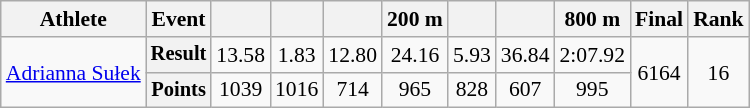<table class="wikitable" style="text-align:center; font-size:90%">
<tr>
<th>Athlete</th>
<th>Event</th>
<th></th>
<th></th>
<th></th>
<th>200 m</th>
<th></th>
<th></th>
<th>800 m</th>
<th>Final</th>
<th>Rank</th>
</tr>
<tr>
<td rowspan=2 align=left><a href='#'>Adrianna Sułek</a></td>
<th style="font-size:95%">Result</th>
<td>13.58</td>
<td>1.83</td>
<td>12.80</td>
<td>24.16</td>
<td>5.93</td>
<td>36.84</td>
<td>2:07.92</td>
<td rowspan=2>6164</td>
<td rowspan=2>16</td>
</tr>
<tr>
<th style="font-size:95%">Points</th>
<td>1039</td>
<td>1016</td>
<td>714</td>
<td>965</td>
<td>828</td>
<td>607</td>
<td>995</td>
</tr>
</table>
